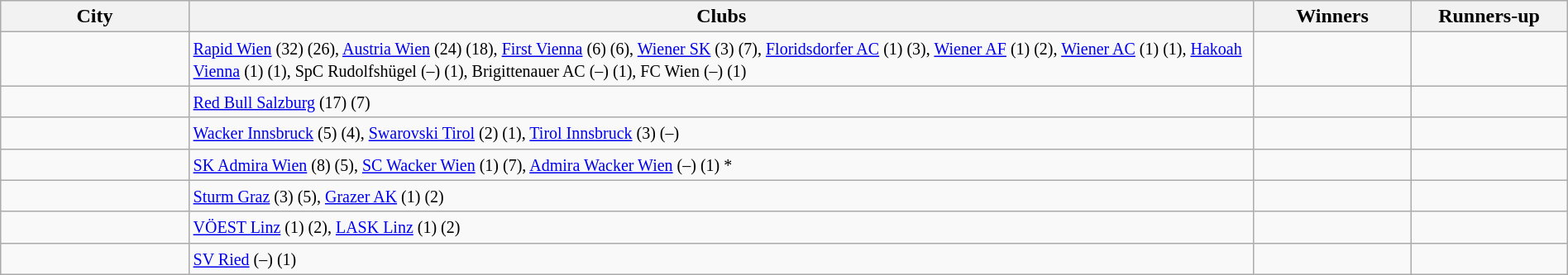<table class="wikitable sortable" style="width:100%">
<tr>
<th style="width:12%;">City</th>
<th style="width:68%;">Clubs</th>
<th style="width:10%;">Winners</th>
<th style="width:10%;">Runners-up</th>
</tr>
<tr>
<td></td>
<td><small><a href='#'>Rapid Wien</a> (32) (26), <a href='#'>Austria Wien</a> (24) (18), <a href='#'>First Vienna</a> (6) (6), <a href='#'>Wiener SK</a> (3) (7), <a href='#'>Floridsdorfer AC</a> (1) (3), <a href='#'>Wiener AF</a> (1) (2), <a href='#'>Wiener AC</a> (1) (1), <a href='#'>Hakoah Vienna</a> (1) (1), SpC Rudolfshügel (–) (1), Brigittenauer AC (–) (1), FC Wien (–) (1)</small></td>
<td></td>
<td></td>
</tr>
<tr>
<td></td>
<td><small><a href='#'>Red Bull Salzburg</a> (17) (7) </small></td>
<td></td>
<td></td>
</tr>
<tr>
<td></td>
<td><small><a href='#'>Wacker Innsbruck</a> (5) (4), <a href='#'>Swarovski Tirol</a> (2) (1), <a href='#'>Tirol Innsbruck</a> (3) (–) </small></td>
<td></td>
<td></td>
</tr>
<tr>
<td></td>
<td><small><a href='#'>SK Admira Wien</a> (8) (5), <a href='#'>SC Wacker Wien</a> (1) (7), <a href='#'>Admira Wacker Wien</a> (–) (1) *</small></td>
<td></td>
<td></td>
</tr>
<tr>
<td></td>
<td><small><a href='#'>Sturm Graz</a> (3) (5), <a href='#'>Grazer AK</a> (1) (2)</small></td>
<td></td>
<td></td>
</tr>
<tr>
<td></td>
<td><small><a href='#'>VÖEST Linz</a> (1) (2), <a href='#'>LASK Linz</a> (1) (2)</small></td>
<td></td>
<td></td>
</tr>
<tr>
<td></td>
<td><small><a href='#'>SV Ried</a> (–) (1)</small></td>
<td></td>
<td></td>
</tr>
</table>
